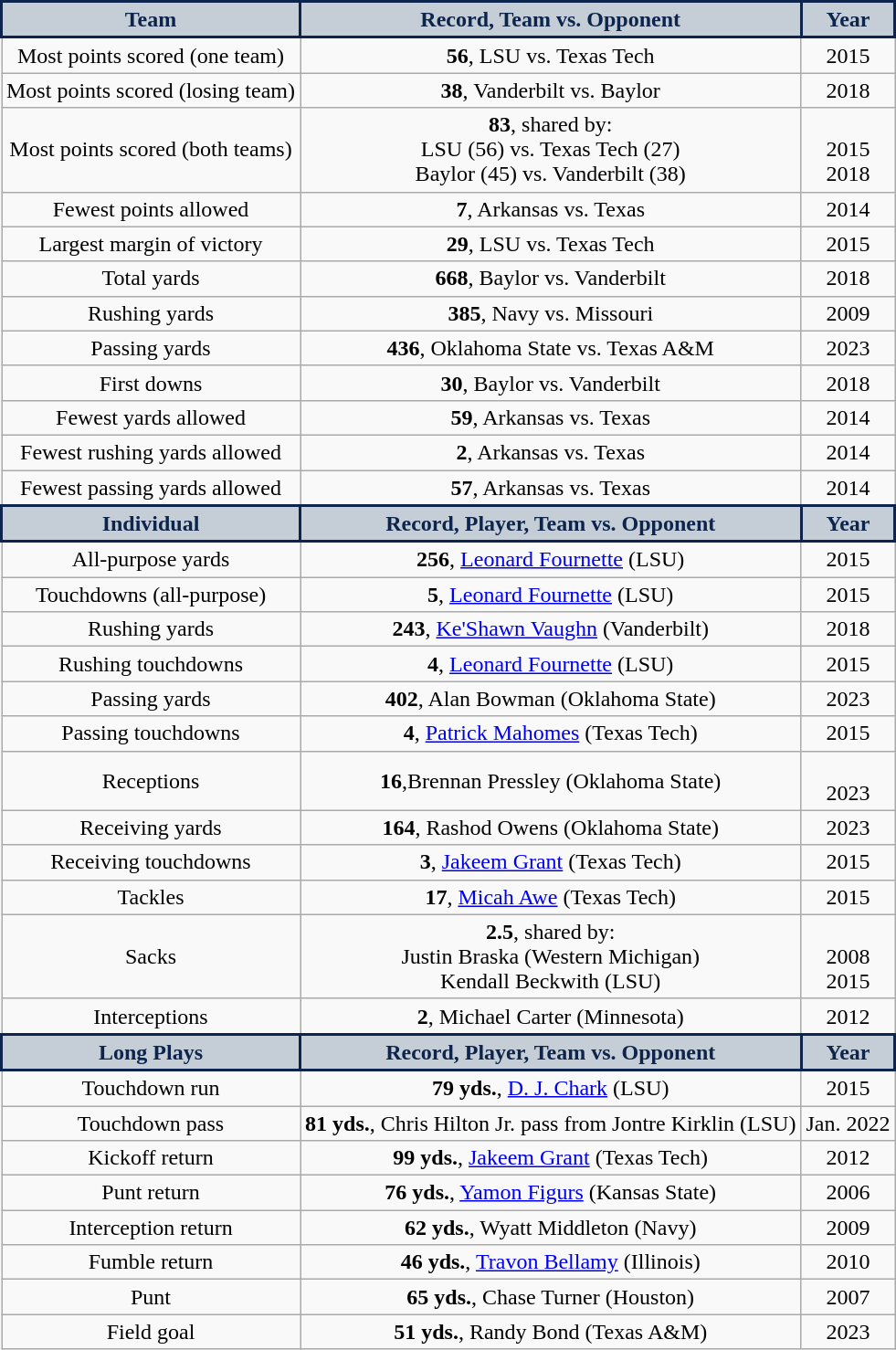<table class="wikitable" style="text-align:center">
<tr>
<th style="background:#c5ced6; color:#0D254C; border: 2px solid #0D254C;">Team</th>
<th style="background:#c5ced6; color:#0D254C; border: 2px solid #0D254C;">Record, Team vs. Opponent</th>
<th style="background:#c5ced6; color:#0D254C; border: 2px solid #0D254C;">Year</th>
</tr>
<tr>
<td>Most points scored (one team)</td>
<td><strong>56</strong>, LSU vs. Texas Tech</td>
<td>2015</td>
</tr>
<tr>
<td>Most points scored (losing team)</td>
<td><strong>38</strong>, Vanderbilt vs. Baylor</td>
<td>2018</td>
</tr>
<tr>
<td>Most points scored (both teams)</td>
<td><strong>83</strong>, shared by:<br>LSU (56) vs. Texas Tech (27)<br>Baylor (45) vs. Vanderbilt (38)</td>
<td> <br>2015<br>2018</td>
</tr>
<tr>
<td>Fewest points allowed</td>
<td><strong>7</strong>, Arkansas vs. Texas</td>
<td>2014</td>
</tr>
<tr>
<td>Largest margin of victory</td>
<td><strong>29</strong>, LSU vs. Texas Tech</td>
<td>2015</td>
</tr>
<tr>
<td>Total yards</td>
<td><strong>668</strong>, Baylor vs. Vanderbilt</td>
<td>2018</td>
</tr>
<tr>
<td>Rushing yards</td>
<td><strong>385</strong>, Navy vs. Missouri</td>
<td>2009</td>
</tr>
<tr>
<td>Passing yards</td>
<td><strong>436</strong>, Oklahoma State vs. Texas A&M</td>
<td>2023</td>
</tr>
<tr>
<td>First downs</td>
<td><strong>30</strong>, Baylor vs. Vanderbilt</td>
<td>2018</td>
</tr>
<tr>
<td>Fewest yards allowed</td>
<td><strong>59</strong>, Arkansas vs. Texas</td>
<td>2014</td>
</tr>
<tr>
<td>Fewest rushing yards allowed</td>
<td><strong>2</strong>, Arkansas vs. Texas</td>
<td>2014</td>
</tr>
<tr>
<td>Fewest passing yards allowed</td>
<td><strong>57</strong>, Arkansas vs. Texas</td>
<td>2014</td>
</tr>
<tr>
<th style="background:#c5ced6; color:#0D254C; border: 2px solid #0D254C;">Individual</th>
<th style="background:#c5ced6; color:#0D254C; border: 2px solid #0D254C;">Record, Player, Team vs. Opponent</th>
<th style="background:#c5ced6; color:#0D254C; border: 2px solid #0D254C;">Year</th>
</tr>
<tr>
<td>All-purpose yards</td>
<td><strong>256</strong>, <a href='#'>Leonard Fournette</a> (LSU)</td>
<td>2015</td>
</tr>
<tr>
<td>Touchdowns (all-purpose)</td>
<td><strong>5</strong>, <a href='#'>Leonard Fournette</a> (LSU)</td>
<td>2015</td>
</tr>
<tr>
<td>Rushing yards</td>
<td><strong>243</strong>, <a href='#'>Ke'Shawn Vaughn</a> (Vanderbilt)</td>
<td>2018</td>
</tr>
<tr>
<td>Rushing touchdowns</td>
<td><strong>4</strong>, <a href='#'>Leonard Fournette</a> (LSU)</td>
<td>2015</td>
</tr>
<tr>
<td>Passing yards</td>
<td><strong>402</strong>, Alan Bowman (Oklahoma State)</td>
<td>2023</td>
</tr>
<tr>
<td>Passing touchdowns</td>
<td><strong>4</strong>, <a href='#'>Patrick Mahomes</a> (Texas Tech)</td>
<td>2015</td>
</tr>
<tr>
<td>Receptions</td>
<td><strong>16</strong>,Brennan Pressley (Oklahoma State)</td>
<td><br>2023</td>
</tr>
<tr>
<td>Receiving yards</td>
<td><strong>164</strong>, Rashod Owens (Oklahoma State)</td>
<td>2023</td>
</tr>
<tr>
<td>Receiving touchdowns</td>
<td><strong>3</strong>, <a href='#'>Jakeem Grant</a> (Texas Tech)</td>
<td>2015</td>
</tr>
<tr>
<td>Tackles</td>
<td><strong>17</strong>, <a href='#'>Micah Awe</a> (Texas Tech)</td>
<td>2015</td>
</tr>
<tr>
<td>Sacks</td>
<td><strong>2.5</strong>, shared by:<br>Justin Braska (Western Michigan)<br>Kendall Beckwith (LSU)</td>
<td><br>2008<br>2015</td>
</tr>
<tr>
<td>Interceptions</td>
<td><strong>2</strong>, Michael Carter (Minnesota)</td>
<td>2012</td>
</tr>
<tr>
<th style="background:#c5ced6; color:#0D254C; border: 2px solid #0D254C;">Long Plays</th>
<th style="background:#c5ced6; color:#0D254C; border: 2px solid #0D254C;">Record, Player, Team vs. Opponent</th>
<th style="background:#c5ced6; color:#0D254C; border: 2px solid #0D254C;">Year</th>
</tr>
<tr>
<td>Touchdown run</td>
<td><strong>79 yds.</strong>, <a href='#'>D. J. Chark</a> (LSU)</td>
<td>2015</td>
</tr>
<tr>
<td>Touchdown pass</td>
<td><strong>81 yds.</strong>, Chris Hilton Jr. pass from Jontre Kirklin (LSU)</td>
<td>Jan. 2022</td>
</tr>
<tr s>
<td>Kickoff return</td>
<td><strong>99 yds.</strong>, <a href='#'>Jakeem Grant</a> (Texas Tech)</td>
<td>2012</td>
</tr>
<tr>
<td>Punt return</td>
<td><strong>76 yds.</strong>, <a href='#'>Yamon Figurs</a> (Kansas State)</td>
<td>2006</td>
</tr>
<tr>
<td>Interception return</td>
<td><strong>62 yds.</strong>, Wyatt Middleton (Navy)</td>
<td>2009</td>
</tr>
<tr>
<td>Fumble return</td>
<td><strong>46 yds.</strong>, <a href='#'>Travon Bellamy</a> (Illinois)</td>
<td>2010</td>
</tr>
<tr>
<td>Punt</td>
<td><strong>65 yds.</strong>, Chase Turner (Houston)</td>
<td>2007</td>
</tr>
<tr>
<td>Field goal</td>
<td><strong>51 yds.</strong>, Randy Bond (Texas A&M)</td>
<td>2023</td>
</tr>
</table>
